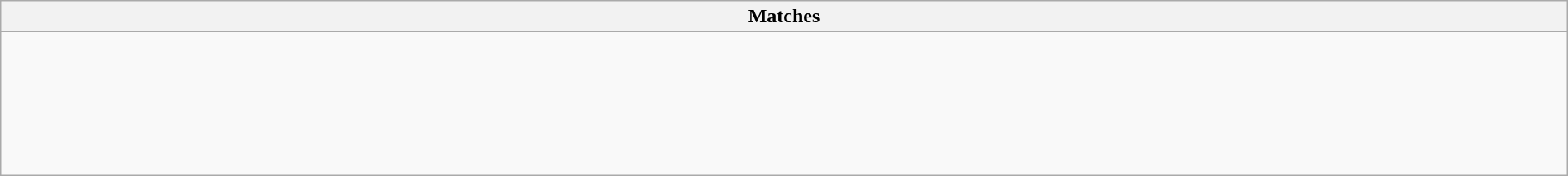<table class="wikitable collapsible collapsed" style="width:100%;">
<tr>
<th>Matches</th>
</tr>
<tr>
<td><br><br><br><br><br><br></td>
</tr>
</table>
